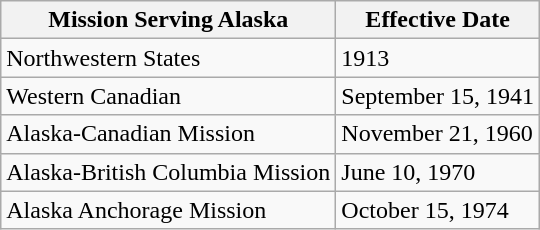<table class="wikitable">
<tr>
<th>Mission Serving Alaska</th>
<th>Effective Date</th>
</tr>
<tr>
<td>Northwestern States</td>
<td>1913</td>
</tr>
<tr>
<td>Western Canadian</td>
<td>September 15, 1941</td>
</tr>
<tr>
<td>Alaska-Canadian Mission</td>
<td>November 21, 1960</td>
</tr>
<tr>
<td>Alaska-British Columbia Mission</td>
<td>June 10, 1970</td>
</tr>
<tr>
<td>Alaska Anchorage Mission</td>
<td>October 15, 1974</td>
</tr>
</table>
